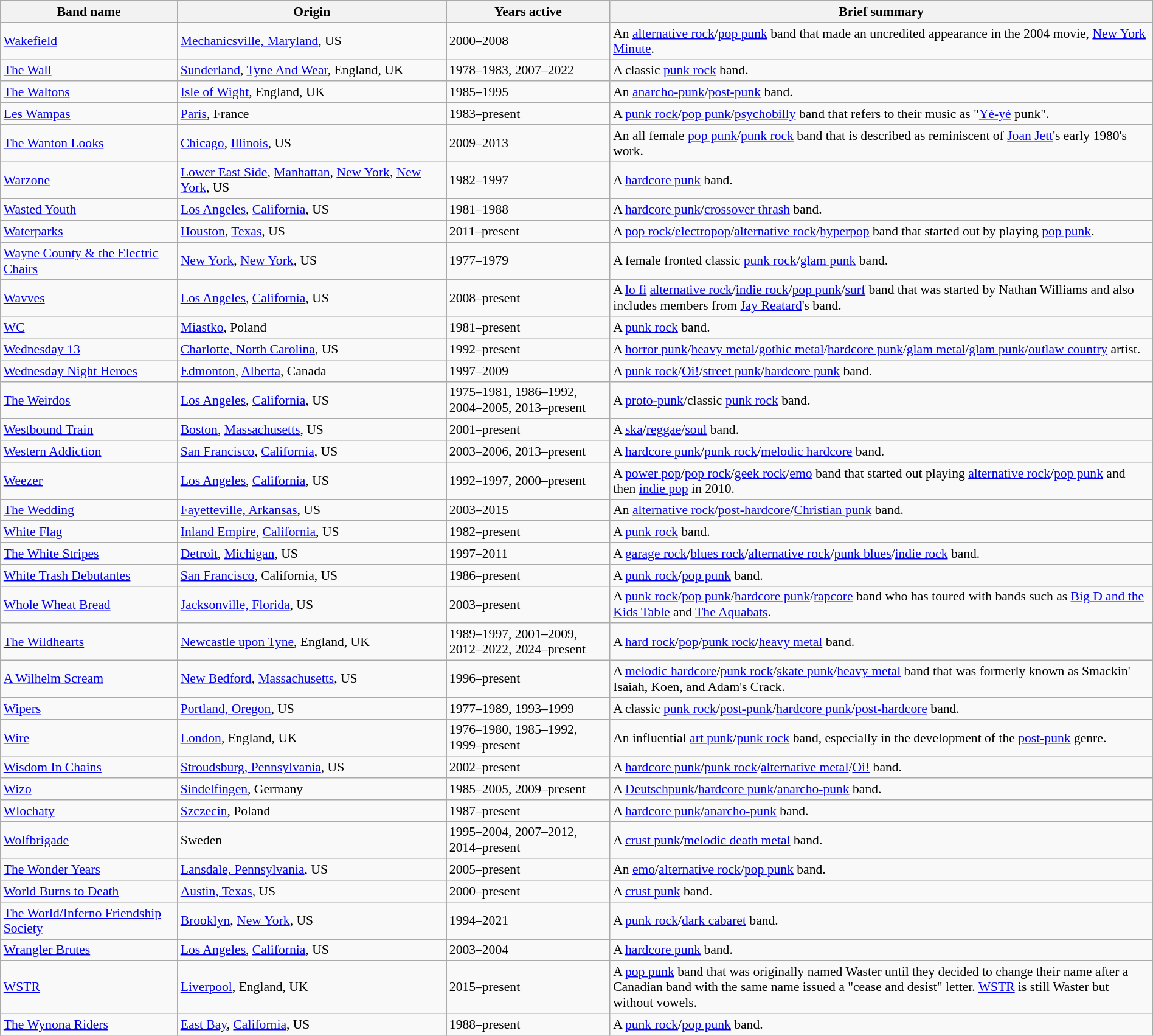<table class="wikitable" style="font-size:90%; width:100%;">
<tr>
<th style="width:13em">Band name</th>
<th style="width:20em">Origin</th>
<th style="width:12em">Years active</th>
<th>Brief summary</th>
</tr>
<tr>
<td><a href='#'>Wakefield</a></td>
<td><a href='#'>Mechanicsville, Maryland</a>, US</td>
<td>2000–2008</td>
<td>An <a href='#'>alternative rock</a>/<a href='#'>pop punk</a> band that made an uncredited appearance in the 2004 movie, <a href='#'>New York Minute</a>.</td>
</tr>
<tr>
<td><a href='#'>The Wall</a></td>
<td><a href='#'>Sunderland</a>, <a href='#'>Tyne And Wear</a>, England, UK</td>
<td>1978–1983, 2007–2022</td>
<td>A classic <a href='#'>punk rock</a> band.</td>
</tr>
<tr>
<td><a href='#'>The Waltons</a></td>
<td><a href='#'>Isle of Wight</a>, England, UK</td>
<td>1985–1995</td>
<td>An <a href='#'>anarcho-punk</a>/<a href='#'>post-punk</a> band.</td>
</tr>
<tr>
<td><a href='#'>Les Wampas</a></td>
<td><a href='#'>Paris</a>, France</td>
<td>1983–present</td>
<td>A <a href='#'>punk rock</a>/<a href='#'>pop punk</a>/<a href='#'>psychobilly</a> band that refers to their music as "<a href='#'>Yé-yé</a> punk".</td>
</tr>
<tr>
<td><a href='#'>The Wanton Looks</a></td>
<td><a href='#'>Chicago</a>, <a href='#'>Illinois</a>, US</td>
<td>2009–2013</td>
<td>An all female <a href='#'>pop punk</a>/<a href='#'>punk rock</a> band that is described as reminiscent of <a href='#'>Joan Jett</a>'s early 1980's work.</td>
</tr>
<tr>
<td><a href='#'>Warzone</a></td>
<td><a href='#'>Lower East Side</a>, <a href='#'>Manhattan</a>, <a href='#'>New York</a>, <a href='#'>New York</a>, US</td>
<td>1982–1997</td>
<td>A <a href='#'>hardcore punk</a> band.</td>
</tr>
<tr>
<td><a href='#'>Wasted Youth</a></td>
<td><a href='#'>Los Angeles</a>, <a href='#'>California</a>, US</td>
<td>1981–1988</td>
<td>A <a href='#'>hardcore punk</a>/<a href='#'>crossover thrash</a> band.</td>
</tr>
<tr>
<td><a href='#'>Waterparks</a></td>
<td><a href='#'>Houston</a>, <a href='#'>Texas</a>, US</td>
<td>2011–present</td>
<td>A <a href='#'>pop rock</a>/<a href='#'>electropop</a>/<a href='#'>alternative rock</a>/<a href='#'>hyperpop</a> band that started out by playing <a href='#'>pop punk</a>.</td>
</tr>
<tr>
<td><a href='#'>Wayne County & the Electric Chairs</a></td>
<td><a href='#'>New York</a>, <a href='#'>New York</a>, US</td>
<td>1977–1979</td>
<td>A female fronted classic <a href='#'>punk rock</a>/<a href='#'>glam punk</a> band.</td>
</tr>
<tr>
<td><a href='#'>Wavves</a></td>
<td><a href='#'>Los Angeles</a>, <a href='#'>California</a>, US</td>
<td>2008–present</td>
<td>A <a href='#'>lo fi</a> <a href='#'>alternative rock</a>/<a href='#'>indie rock</a>/<a href='#'>pop punk</a>/<a href='#'>surf</a> band that was started by Nathan Williams and also includes members from <a href='#'>Jay Reatard</a>'s band.</td>
</tr>
<tr>
<td><a href='#'>WC</a></td>
<td><a href='#'>Miastko</a>, Poland</td>
<td>1981–present</td>
<td>A <a href='#'>punk rock</a> band.</td>
</tr>
<tr>
<td><a href='#'>Wednesday 13</a></td>
<td><a href='#'>Charlotte, North Carolina</a>, US</td>
<td>1992–present</td>
<td>A <a href='#'>horror punk</a>/<a href='#'>heavy metal</a>/<a href='#'>gothic metal</a>/<a href='#'>hardcore punk</a>/<a href='#'>glam metal</a>/<a href='#'>glam punk</a>/<a href='#'>outlaw country</a> artist.</td>
</tr>
<tr>
<td><a href='#'>Wednesday Night Heroes</a></td>
<td><a href='#'>Edmonton</a>, <a href='#'>Alberta</a>, Canada</td>
<td>1997–2009</td>
<td>A <a href='#'>punk rock</a>/<a href='#'>Oi!</a>/<a href='#'>street punk</a>/<a href='#'>hardcore punk</a> band.</td>
</tr>
<tr>
<td><a href='#'>The Weirdos</a></td>
<td><a href='#'>Los Angeles</a>, <a href='#'>California</a>, US</td>
<td>1975–1981, 1986–1992, 2004–2005, 2013–present</td>
<td>A <a href='#'>proto-punk</a>/classic <a href='#'>punk rock</a> band.</td>
</tr>
<tr>
<td><a href='#'>Westbound Train</a></td>
<td><a href='#'>Boston</a>, <a href='#'>Massachusetts</a>, US</td>
<td>2001–present</td>
<td>A <a href='#'>ska</a>/<a href='#'>reggae</a>/<a href='#'>soul</a> band.</td>
</tr>
<tr>
<td><a href='#'>Western Addiction</a></td>
<td><a href='#'>San Francisco</a>, <a href='#'>California</a>,  US</td>
<td>2003–2006, 2013–present</td>
<td>A <a href='#'>hardcore punk</a>/<a href='#'>punk rock</a>/<a href='#'>melodic hardcore</a> band.</td>
</tr>
<tr>
<td><a href='#'>Weezer</a></td>
<td><a href='#'>Los Angeles</a>, <a href='#'>California</a>, US</td>
<td>1992–1997, 2000–present</td>
<td>A <a href='#'>power pop</a>/<a href='#'>pop rock</a>/<a href='#'>geek rock</a>/<a href='#'>emo</a> band that started out playing <a href='#'>alternative rock</a>/<a href='#'>pop punk</a> and then <a href='#'>indie pop</a> in 2010.</td>
</tr>
<tr>
<td><a href='#'>The Wedding</a></td>
<td><a href='#'>Fayetteville, Arkansas</a>, US</td>
<td>2003–2015</td>
<td>An <a href='#'>alternative rock</a>/<a href='#'>post-hardcore</a>/<a href='#'>Christian punk</a> band.</td>
</tr>
<tr>
<td><a href='#'>White Flag</a></td>
<td><a href='#'>Inland Empire</a>, <a href='#'>California</a>, US</td>
<td>1982–present</td>
<td>A <a href='#'>punk rock</a> band.</td>
</tr>
<tr>
<td><a href='#'>The White Stripes</a></td>
<td><a href='#'>Detroit</a>, <a href='#'>Michigan</a>, US</td>
<td>1997–2011</td>
<td>A <a href='#'>garage rock</a>/<a href='#'>blues rock</a>/<a href='#'>alternative rock</a>/<a href='#'>punk blues</a>/<a href='#'>indie rock</a> band.</td>
</tr>
<tr>
<td><a href='#'>White Trash Debutantes</a></td>
<td><a href='#'>San Francisco</a>, California, US</td>
<td>1986–present</td>
<td>A <a href='#'>punk rock</a>/<a href='#'>pop punk</a> band.</td>
</tr>
<tr>
<td><a href='#'>Whole Wheat Bread</a></td>
<td><a href='#'>Jacksonville, Florida</a>, US</td>
<td>2003–present</td>
<td>A <a href='#'>punk rock</a>/<a href='#'>pop punk</a>/<a href='#'>hardcore punk</a>/<a href='#'>rapcore</a> band who has toured with bands such as <a href='#'>Big D and the Kids Table</a> and <a href='#'>The Aquabats</a>.</td>
</tr>
<tr>
<td><a href='#'>The Wildhearts</a></td>
<td><a href='#'>Newcastle upon Tyne</a>, England, UK</td>
<td>1989–1997, 2001–2009, 2012–2022, 2024–present</td>
<td>A <a href='#'>hard rock</a>/<a href='#'>pop</a>/<a href='#'>punk rock</a>/<a href='#'>heavy metal</a> band.</td>
</tr>
<tr>
<td><a href='#'>A Wilhelm Scream</a></td>
<td><a href='#'>New Bedford</a>, <a href='#'>Massachusetts</a>, US</td>
<td>1996–present</td>
<td>A <a href='#'>melodic hardcore</a>/<a href='#'>punk rock</a>/<a href='#'>skate punk</a>/<a href='#'>heavy metal</a> band that was formerly known as Smackin' Isaiah, Koen, and Adam's Crack.</td>
</tr>
<tr>
<td><a href='#'>Wipers</a></td>
<td><a href='#'>Portland, Oregon</a>, US</td>
<td>1977–1989, 1993–1999</td>
<td>A classic <a href='#'>punk rock</a>/<a href='#'>post-punk</a>/<a href='#'>hardcore punk</a>/<a href='#'>post-hardcore</a> band.</td>
</tr>
<tr>
<td><a href='#'>Wire</a></td>
<td><a href='#'>London</a>, England, UK</td>
<td>1976–1980, 1985–1992, 1999–present</td>
<td>An influential <a href='#'>art punk</a>/<a href='#'>punk rock</a> band, especially in the development of the <a href='#'>post-punk</a> genre.</td>
</tr>
<tr>
<td><a href='#'>Wisdom In Chains</a></td>
<td><a href='#'>Stroudsburg, Pennsylvania</a>, US</td>
<td>2002–present</td>
<td>A <a href='#'>hardcore punk</a>/<a href='#'>punk rock</a>/<a href='#'>alternative metal</a>/<a href='#'>Oi!</a> band.</td>
</tr>
<tr>
<td><a href='#'>Wizo</a></td>
<td><a href='#'>Sindelfingen</a>, Germany</td>
<td>1985–2005, 2009–present</td>
<td>A <a href='#'>Deutschpunk</a>/<a href='#'>hardcore punk</a>/<a href='#'>anarcho-punk</a> band.</td>
</tr>
<tr>
<td><a href='#'>Wlochaty</a></td>
<td><a href='#'>Szczecin</a>, Poland</td>
<td>1987–present</td>
<td>A <a href='#'>hardcore punk</a>/<a href='#'>anarcho-punk</a> band.</td>
</tr>
<tr>
<td><a href='#'>Wolfbrigade</a></td>
<td>Sweden</td>
<td>1995–2004, 2007–2012, 2014–present</td>
<td>A <a href='#'>crust punk</a>/<a href='#'>melodic death metal</a> band.</td>
</tr>
<tr>
<td><a href='#'>The Wonder Years</a></td>
<td><a href='#'>Lansdale, Pennsylvania</a>, US</td>
<td>2005–present</td>
<td>An <a href='#'>emo</a>/<a href='#'>alternative rock</a>/<a href='#'>pop punk</a> band.</td>
</tr>
<tr>
<td><a href='#'>World Burns to Death</a></td>
<td><a href='#'>Austin, Texas</a>, US</td>
<td>2000–present</td>
<td>A <a href='#'>crust punk</a> band.</td>
</tr>
<tr>
<td><a href='#'>The World/Inferno Friendship Society</a></td>
<td><a href='#'>Brooklyn</a>, <a href='#'>New York</a>, US</td>
<td>1994–2021</td>
<td>A <a href='#'>punk rock</a>/<a href='#'>dark cabaret</a> band.</td>
</tr>
<tr>
<td><a href='#'>Wrangler Brutes</a></td>
<td><a href='#'>Los Angeles</a>, <a href='#'>California</a>, US</td>
<td>2003–2004</td>
<td>A <a href='#'>hardcore punk</a> band.</td>
</tr>
<tr>
<td><a href='#'>WSTR</a></td>
<td><a href='#'>Liverpool</a>, England, UK</td>
<td>2015–present</td>
<td>A <a href='#'>pop punk</a> band that was originally named Waster until they decided to change their name after a Canadian band with the same name issued a "cease and desist" letter. <a href='#'>WSTR</a> is still Waster but without vowels.</td>
</tr>
<tr>
<td><a href='#'>The Wynona Riders</a></td>
<td><a href='#'>East Bay</a>, <a href='#'>California</a>, US</td>
<td>1988–present</td>
<td>A <a href='#'>punk rock</a>/<a href='#'>pop punk</a> band.</td>
</tr>
</table>
